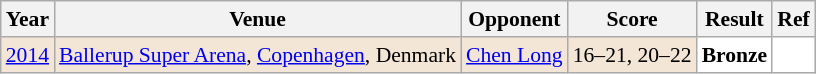<table class="sortable wikitable" style="font-size: 90%">
<tr>
<th>Year</th>
<th>Venue</th>
<th>Opponent</th>
<th>Score</th>
<th>Result</th>
<th>Ref</th>
</tr>
<tr style="background:#F3E6D7">
<td align="center"><a href='#'>2014</a></td>
<td align="left"><a href='#'>Ballerup Super Arena</a>, <a href='#'>Copenhagen</a>, Denmark</td>
<td align="left"> <a href='#'>Chen Long</a></td>
<td align="left">16–21, 20–22</td>
<td style="text-align:left; background:white"> <strong>Bronze</strong></td>
<td style="text-align:center; background:white"></td>
</tr>
</table>
